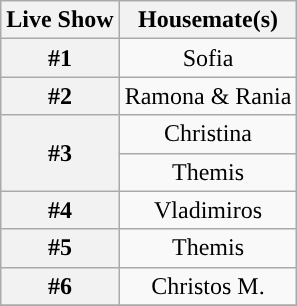<table class="wikitable" style="text-align:center;">
<tr>
<th>Live Show</th>
<th>Housemate(s)</th>
</tr>
<tr>
<th>#1</th>
<td>Sofia</td>
</tr>
<tr>
<th>#2</th>
<td>Ramona & Rania</td>
</tr>
<tr>
<th rowspan="2">#3</th>
<td>Christina</td>
</tr>
<tr>
<td>Themis</td>
</tr>
<tr>
<th>#4</th>
<td>Vladimiros</td>
</tr>
<tr>
<th>#5</th>
<td>Themis</td>
</tr>
<tr>
<th>#6</th>
<td>Christos M.</td>
</tr>
<tr>
</tr>
</table>
